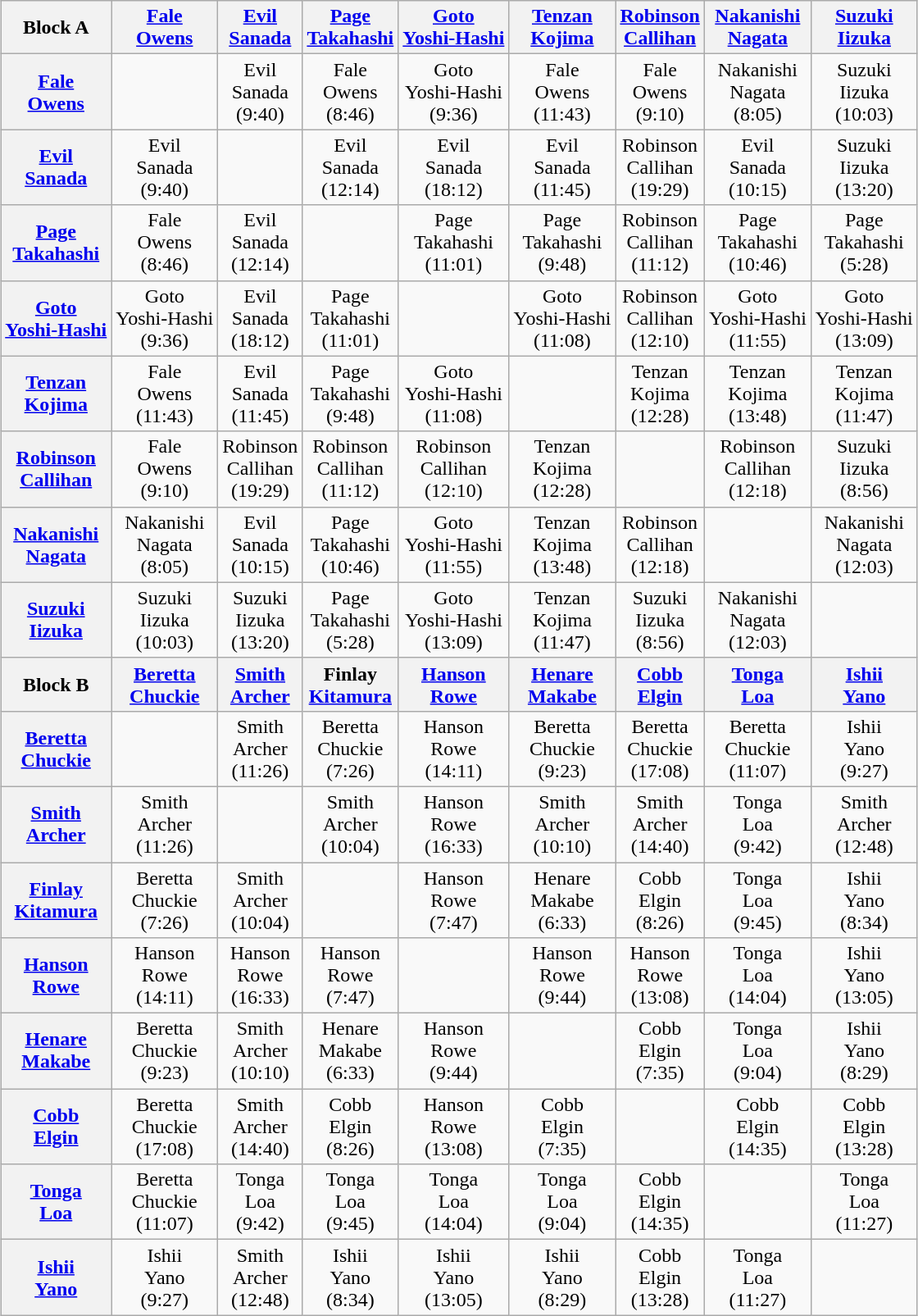<table class="wikitable" style="text-align:center; margin: 1em auto 1em auto">
<tr align="center">
<th>Block A</th>
<th><a href='#'>Fale</a><br><a href='#'>Owens</a></th>
<th><a href='#'>Evil</a><br><a href='#'>Sanada</a></th>
<th><a href='#'>Page</a><br><a href='#'>Takahashi</a></th>
<th><a href='#'>Goto</a><br><a href='#'>Yoshi-Hashi</a></th>
<th><a href='#'>Tenzan</a><br><a href='#'>Kojima</a></th>
<th><a href='#'>Robinson</a><br><a href='#'>Callihan</a></th>
<th><a href='#'>Nakanishi</a><br><a href='#'>Nagata</a></th>
<th><a href='#'>Suzuki</a><br><a href='#'>Iizuka</a></th>
</tr>
<tr align="center">
<th><a href='#'>Fale</a><br><a href='#'>Owens</a></th>
<td></td>
<td>Evil<br>Sanada<br>(9:40)</td>
<td>Fale<br>Owens<br>(8:46)</td>
<td>Goto<br>Yoshi-Hashi<br>(9:36)</td>
<td>Fale<br>Owens<br>(11:43)</td>
<td>Fale<br>Owens<br>(9:10)</td>
<td>Nakanishi<br>Nagata<br>(8:05)</td>
<td>Suzuki<br>Iizuka<br>(10:03)</td>
</tr>
<tr align="center">
<th><a href='#'>Evil</a><br><a href='#'>Sanada</a></th>
<td>Evil<br>Sanada<br>(9:40)</td>
<td></td>
<td>Evil<br>Sanada<br>(12:14)</td>
<td>Evil<br>Sanada<br>(18:12)</td>
<td>Evil<br>Sanada<br>(11:45)</td>
<td>Robinson<br>Callihan<br>(19:29)</td>
<td>Evil<br>Sanada<br>(10:15)</td>
<td>Suzuki<br>Iizuka<br>(13:20)</td>
</tr>
<tr align="center">
<th><a href='#'>Page</a><br><a href='#'>Takahashi</a></th>
<td>Fale<br>Owens<br>(8:46)</td>
<td>Evil<br>Sanada<br>(12:14)</td>
<td></td>
<td>Page<br>Takahashi<br>(11:01)</td>
<td>Page<br>Takahashi<br>(9:48)</td>
<td>Robinson<br>Callihan<br>(11:12)</td>
<td>Page<br>Takahashi<br>(10:46)</td>
<td>Page<br>Takahashi<br>(5:28)</td>
</tr>
<tr align="center">
<th><a href='#'>Goto</a><br><a href='#'>Yoshi-Hashi</a></th>
<td>Goto<br>Yoshi-Hashi<br>(9:36)</td>
<td>Evil<br>Sanada<br>(18:12)</td>
<td>Page<br>Takahashi<br>(11:01)</td>
<td></td>
<td>Goto<br>Yoshi-Hashi<br>(11:08)</td>
<td>Robinson<br>Callihan<br>(12:10)</td>
<td>Goto<br>Yoshi-Hashi<br>(11:55)</td>
<td>Goto<br>Yoshi-Hashi<br>(13:09)</td>
</tr>
<tr align="center">
<th><a href='#'>Tenzan</a><br><a href='#'>Kojima</a></th>
<td>Fale<br>Owens<br>(11:43)</td>
<td>Evil<br>Sanada<br>(11:45)</td>
<td>Page<br>Takahashi<br>(9:48)</td>
<td>Goto<br>Yoshi-Hashi<br>(11:08)</td>
<td></td>
<td>Tenzan<br>Kojima<br>(12:28)</td>
<td>Tenzan<br>Kojima<br>(13:48)</td>
<td>Tenzan<br>Kojima<br>(11:47)</td>
</tr>
<tr align="center">
<th><a href='#'>Robinson</a><br><a href='#'>Callihan</a></th>
<td>Fale<br>Owens<br>(9:10)</td>
<td>Robinson<br>Callihan<br>(19:29)</td>
<td>Robinson<br>Callihan<br>(11:12)</td>
<td>Robinson<br>Callihan<br>(12:10)</td>
<td>Tenzan<br>Kojima<br>(12:28)</td>
<td></td>
<td>Robinson<br>Callihan<br>(12:18)</td>
<td>Suzuki<br>Iizuka<br>(8:56)</td>
</tr>
<tr align="center">
<th><a href='#'>Nakanishi</a><br><a href='#'>Nagata</a></th>
<td>Nakanishi<br>Nagata<br>(8:05)</td>
<td>Evil<br>Sanada<br>(10:15)</td>
<td>Page<br>Takahashi<br>(10:46)</td>
<td>Goto<br>Yoshi-Hashi<br>(11:55)</td>
<td>Tenzan<br>Kojima<br>(13:48)</td>
<td>Robinson<br>Callihan<br>(12:18)</td>
<td></td>
<td>Nakanishi<br>Nagata<br>(12:03)</td>
</tr>
<tr align="center">
<th><a href='#'>Suzuki</a><br><a href='#'>Iizuka</a></th>
<td>Suzuki<br>Iizuka<br>(10:03)</td>
<td>Suzuki<br>Iizuka<br>(13:20)</td>
<td>Page<br>Takahashi<br>(5:28)</td>
<td>Goto<br>Yoshi-Hashi<br>(13:09)</td>
<td>Tenzan<br>Kojima<br>(11:47)</td>
<td>Suzuki<br>Iizuka<br>(8:56)</td>
<td>Nakanishi<br>Nagata<br>(12:03)</td>
<td></td>
</tr>
<tr align="center">
<th>Block B</th>
<th><a href='#'>Beretta</a><br><a href='#'>Chuckie</a></th>
<th><a href='#'>Smith</a><br><a href='#'>Archer</a></th>
<th>Finlay<br><a href='#'>Kitamura</a></th>
<th><a href='#'>Hanson</a><br><a href='#'>Rowe</a></th>
<th><a href='#'>Henare</a><br><a href='#'>Makabe</a></th>
<th><a href='#'>Cobb</a><br><a href='#'>Elgin</a></th>
<th><a href='#'>Tonga</a><br><a href='#'>Loa</a></th>
<th><a href='#'>Ishii</a><br><a href='#'>Yano</a></th>
</tr>
<tr align="center">
<th><a href='#'>Beretta</a><br><a href='#'>Chuckie</a></th>
<td></td>
<td>Smith<br>Archer<br>(11:26)</td>
<td>Beretta<br>Chuckie<br>(7:26)</td>
<td>Hanson<br>Rowe<br>(14:11)</td>
<td>Beretta<br>Chuckie<br>(9:23)</td>
<td>Beretta<br>Chuckie<br>(17:08)</td>
<td>Beretta<br>Chuckie<br>(11:07)</td>
<td>Ishii<br>Yano<br>(9:27)</td>
</tr>
<tr align="center">
<th><a href='#'>Smith</a><br><a href='#'>Archer</a></th>
<td>Smith<br>Archer<br>(11:26)</td>
<td></td>
<td>Smith<br>Archer<br>(10:04)</td>
<td>Hanson<br>Rowe<br>(16:33)</td>
<td>Smith<br>Archer<br>(10:10)</td>
<td>Smith<br>Archer<br>(14:40)</td>
<td>Tonga<br>Loa<br>(9:42)</td>
<td>Smith<br>Archer<br>(12:48)</td>
</tr>
<tr align="center">
<th><a href='#'>Finlay</a><br><a href='#'>Kitamura</a></th>
<td>Beretta<br>Chuckie<br>(7:26)</td>
<td>Smith<br>Archer<br>(10:04)</td>
<td></td>
<td>Hanson<br>Rowe<br>(7:47)</td>
<td>Henare<br>Makabe<br>(6:33)</td>
<td>Cobb<br>Elgin<br>(8:26)</td>
<td>Tonga<br>Loa<br>(9:45)</td>
<td>Ishii<br>Yano<br>(8:34)</td>
</tr>
<tr align="center">
<th><a href='#'>Hanson</a><br><a href='#'>Rowe</a></th>
<td>Hanson<br>Rowe<br>(14:11)</td>
<td>Hanson<br>Rowe<br>(16:33)</td>
<td>Hanson<br>Rowe<br>(7:47)</td>
<td></td>
<td>Hanson<br>Rowe<br>(9:44)</td>
<td>Hanson<br>Rowe<br>(13:08)</td>
<td>Tonga<br>Loa<br>(14:04)</td>
<td>Ishii<br>Yano<br>(13:05)</td>
</tr>
<tr align="center">
<th><a href='#'>Henare</a><br><a href='#'>Makabe</a></th>
<td>Beretta<br>Chuckie<br>(9:23)</td>
<td>Smith<br>Archer<br>(10:10)</td>
<td>Henare<br>Makabe<br>(6:33)</td>
<td>Hanson<br>Rowe<br>(9:44)</td>
<td></td>
<td>Cobb<br>Elgin<br>(7:35)</td>
<td>Tonga<br>Loa<br>(9:04)</td>
<td>Ishii<br>Yano<br>(8:29)</td>
</tr>
<tr align="center">
<th><a href='#'>Cobb</a><br><a href='#'>Elgin</a></th>
<td>Beretta<br>Chuckie<br>(17:08)</td>
<td>Smith<br>Archer<br>(14:40)</td>
<td>Cobb<br>Elgin<br>(8:26)</td>
<td>Hanson<br>Rowe<br>(13:08)</td>
<td>Cobb<br>Elgin<br>(7:35)</td>
<td></td>
<td>Cobb<br>Elgin<br>(14:35)</td>
<td>Cobb<br>Elgin<br>(13:28)</td>
</tr>
<tr align="center">
<th><a href='#'>Tonga</a><br><a href='#'>Loa</a></th>
<td>Beretta<br>Chuckie<br>(11:07)</td>
<td>Tonga<br>Loa<br>(9:42)</td>
<td>Tonga<br>Loa<br>(9:45)</td>
<td>Tonga<br>Loa<br>(14:04)</td>
<td>Tonga<br>Loa<br>(9:04)</td>
<td>Cobb<br>Elgin<br>(14:35)</td>
<td></td>
<td>Tonga<br>Loa<br>(11:27)</td>
</tr>
<tr align="center">
<th><a href='#'>Ishii</a><br><a href='#'>Yano</a></th>
<td>Ishii<br>Yano<br>(9:27)</td>
<td>Smith<br>Archer<br>(12:48)</td>
<td>Ishii<br>Yano<br>(8:34)</td>
<td>Ishii<br>Yano<br>(13:05)</td>
<td>Ishii<br>Yano<br>(8:29)</td>
<td>Cobb<br>Elgin<br>(13:28)</td>
<td>Tonga<br>Loa<br>(11:27)</td>
<td></td>
</tr>
</table>
